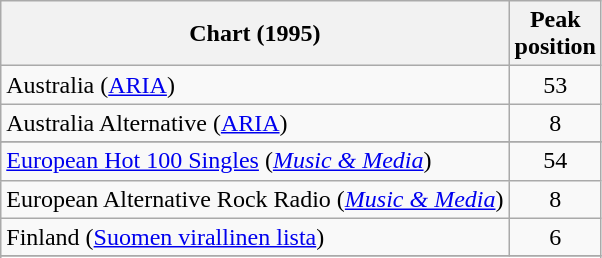<table class="wikitable sortable">
<tr>
<th>Chart (1995)</th>
<th>Peak<br>position</th>
</tr>
<tr>
<td>Australia (<a href='#'>ARIA</a>)</td>
<td align="center">53</td>
</tr>
<tr>
<td>Australia Alternative (<a href='#'>ARIA</a>)</td>
<td align="center">8</td>
</tr>
<tr>
</tr>
<tr>
</tr>
<tr>
</tr>
<tr>
</tr>
<tr>
<td><a href='#'>European Hot 100 Singles</a> (<em><a href='#'>Music & Media</a></em>)</td>
<td align="center">54</td>
</tr>
<tr>
<td>European Alternative Rock Radio (<em><a href='#'>Music & Media</a></em>)</td>
<td align="center">8</td>
</tr>
<tr>
<td>Finland (<a href='#'>Suomen virallinen lista</a>)</td>
<td align="center">6</td>
</tr>
<tr>
</tr>
<tr>
</tr>
<tr>
</tr>
<tr>
</tr>
<tr>
</tr>
<tr>
</tr>
<tr>
</tr>
<tr>
</tr>
<tr>
</tr>
<tr>
</tr>
</table>
